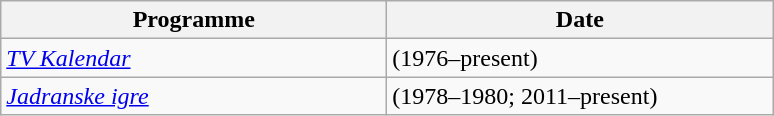<table class="wikitable">
<tr>
<th width=250>Programme</th>
<th width=250>Date</th>
</tr>
<tr>
<td><em><a href='#'>TV Kalendar</a></em></td>
<td>(1976–present)</td>
</tr>
<tr>
<td><em><a href='#'>Jadranske igre</a></em></td>
<td>(1978–1980; 2011–present)</td>
</tr>
</table>
